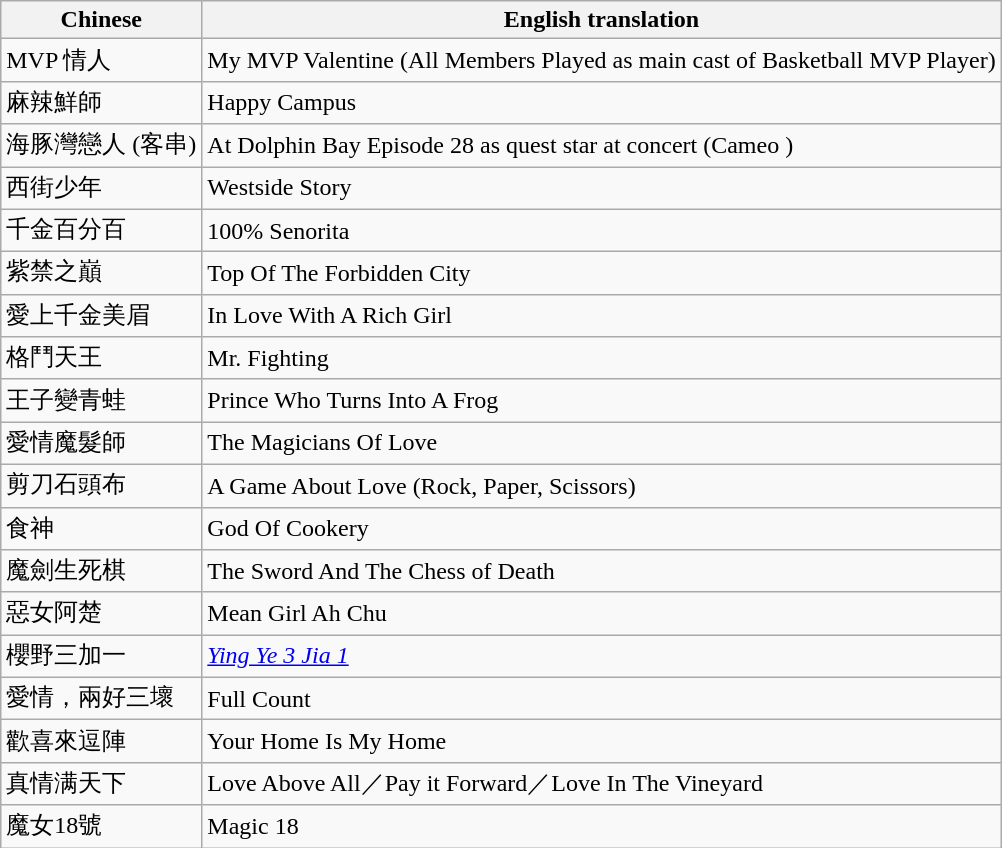<table class="wikitable">
<tr>
<th>Chinese</th>
<th>English translation</th>
</tr>
<tr>
<td>MVP 情人</td>
<td>My MVP Valentine (All Members Played as main cast of Basketball MVP Player)</td>
</tr>
<tr>
<td>麻辣鮮師</td>
<td>Happy Campus</td>
</tr>
<tr>
<td>海豚灣戀人 (客串)</td>
<td>At Dolphin Bay Episode 28 as quest star at concert (Cameo )</td>
</tr>
<tr>
<td>西街少年</td>
<td>Westside Story</td>
</tr>
<tr>
<td>千金百分百</td>
<td>100% Senorita</td>
</tr>
<tr>
<td>紫禁之巔</td>
<td>Top Of The Forbidden City</td>
</tr>
<tr>
<td>愛上千金美眉</td>
<td>In Love With A Rich Girl</td>
</tr>
<tr>
<td>格鬥天王</td>
<td>Mr. Fighting</td>
</tr>
<tr>
<td>王子變青蛙</td>
<td>Prince Who Turns Into A Frog</td>
</tr>
<tr>
<td>愛情魔髮師</td>
<td>The Magicians Of Love</td>
</tr>
<tr>
<td>剪刀石頭布</td>
<td>A Game About Love (Rock, Paper, Scissors)</td>
</tr>
<tr>
<td>食神</td>
<td>God Of Cookery</td>
</tr>
<tr>
<td>魔劍生死棋</td>
<td>The Sword And The Chess of Death</td>
</tr>
<tr>
<td>惡女阿楚</td>
<td>Mean Girl Ah Chu</td>
</tr>
<tr>
<td>櫻野三加一</td>
<td><em><a href='#'>Ying Ye 3 Jia 1</a></em></td>
</tr>
<tr>
<td>愛情，兩好三壞</td>
<td>Full Count</td>
</tr>
<tr>
<td>歡喜來逗陣</td>
<td>Your Home Is My Home</td>
</tr>
<tr>
<td>真情满天下</td>
<td>Love Above All／Pay it Forward／Love In The Vineyard</td>
</tr>
<tr>
<td>魔女18號</td>
<td>Magic 18</td>
</tr>
</table>
